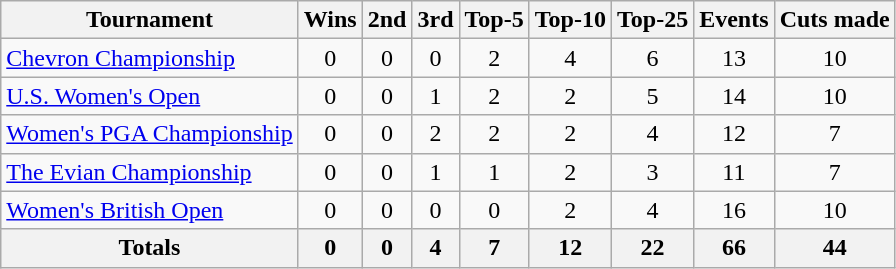<table class=wikitable style=text-align:center>
<tr>
<th>Tournament</th>
<th>Wins</th>
<th>2nd</th>
<th>3rd</th>
<th>Top-5</th>
<th>Top-10</th>
<th>Top-25</th>
<th>Events</th>
<th>Cuts made</th>
</tr>
<tr>
<td align=left><a href='#'>Chevron Championship</a></td>
<td>0</td>
<td>0</td>
<td>0</td>
<td>2</td>
<td>4</td>
<td>6</td>
<td>13</td>
<td>10</td>
</tr>
<tr>
<td align=left><a href='#'>U.S. Women's Open</a></td>
<td>0</td>
<td>0</td>
<td>1</td>
<td>2</td>
<td>2</td>
<td>5</td>
<td>14</td>
<td>10</td>
</tr>
<tr>
<td align=left><a href='#'>Women's PGA Championship</a></td>
<td>0</td>
<td>0</td>
<td>2</td>
<td>2</td>
<td>2</td>
<td>4</td>
<td>12</td>
<td>7</td>
</tr>
<tr>
<td align=left><a href='#'>The Evian Championship</a></td>
<td>0</td>
<td>0</td>
<td>1</td>
<td>1</td>
<td>2</td>
<td>3</td>
<td>11</td>
<td>7</td>
</tr>
<tr>
<td align=left><a href='#'>Women's British Open</a></td>
<td>0</td>
<td>0</td>
<td>0</td>
<td>0</td>
<td>2</td>
<td>4</td>
<td>16</td>
<td>10</td>
</tr>
<tr>
<th>Totals</th>
<th>0</th>
<th>0</th>
<th>4</th>
<th>7</th>
<th>12</th>
<th>22</th>
<th>66</th>
<th>44</th>
</tr>
</table>
